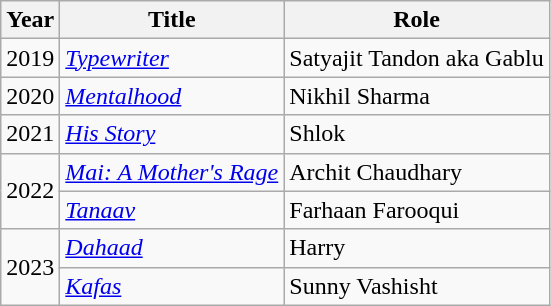<table class="wikitable sortable">
<tr>
<th>Year</th>
<th>Title</th>
<th>Role</th>
</tr>
<tr>
<td>2019</td>
<td><em><a href='#'>Typewriter</a></em></td>
<td>Satyajit Tandon aka Gablu</td>
</tr>
<tr>
<td>2020</td>
<td><em><a href='#'>Mentalhood</a></em></td>
<td>Nikhil Sharma</td>
</tr>
<tr>
<td>2021</td>
<td><em><a href='#'>His Story</a></em></td>
<td>Shlok</td>
</tr>
<tr>
<td rowspan="2">2022</td>
<td><em><a href='#'>Mai: A Mother's Rage</a></em></td>
<td>Archit Chaudhary</td>
</tr>
<tr>
<td><em><a href='#'>Tanaav</a></em></td>
<td>Farhaan Farooqui</td>
</tr>
<tr>
<td rowspan="2">2023</td>
<td><em><a href='#'>Dahaad</a></em></td>
<td>Harry</td>
</tr>
<tr>
<td><em><a href='#'>Kafas</a></em></td>
<td>Sunny Vashisht</td>
</tr>
</table>
